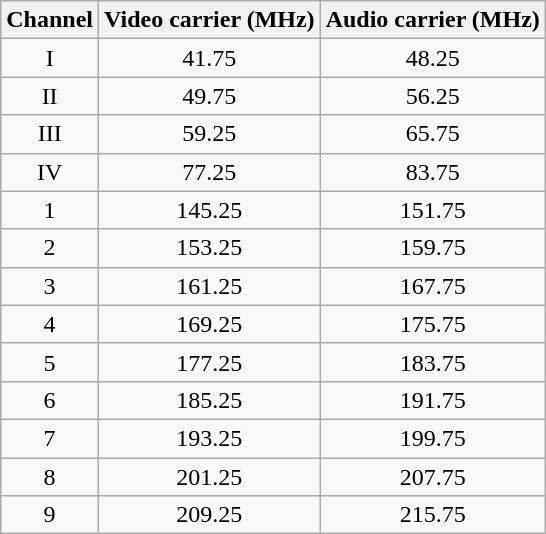<table class="wikitable" style="text-align: center; border-collapse:collapse">
<tr>
<th>Channel</th>
<th>Video carrier (MHz)</th>
<th>Audio carrier (MHz)</th>
</tr>
<tr>
<td>I</td>
<td>41.75</td>
<td>48.25</td>
</tr>
<tr>
<td>II</td>
<td>49.75</td>
<td>56.25</td>
</tr>
<tr>
<td>III</td>
<td>59.25</td>
<td>65.75</td>
</tr>
<tr>
<td>IV</td>
<td>77.25</td>
<td>83.75</td>
</tr>
<tr>
<td>1</td>
<td>145.25</td>
<td>151.75</td>
</tr>
<tr>
<td>2</td>
<td>153.25</td>
<td>159.75</td>
</tr>
<tr>
<td>3</td>
<td>161.25</td>
<td>167.75</td>
</tr>
<tr>
<td>4</td>
<td>169.25</td>
<td>175.75</td>
</tr>
<tr>
<td>5</td>
<td>177.25</td>
<td>183.75</td>
</tr>
<tr>
<td>6</td>
<td>185.25</td>
<td>191.75</td>
</tr>
<tr>
<td>7</td>
<td>193.25</td>
<td>199.75</td>
</tr>
<tr>
<td>8</td>
<td>201.25</td>
<td>207.75</td>
</tr>
<tr>
<td>9</td>
<td>209.25</td>
<td>215.75</td>
</tr>
</table>
